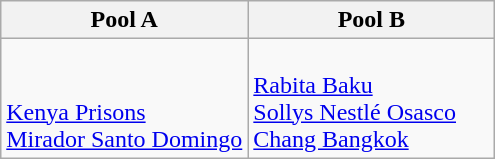<table class="wikitable">
<tr>
<th width=50%>Pool A</th>
<th width=50%>Pool B</th>
</tr>
<tr>
<td><br><br>
 <a href='#'>Kenya Prisons</a><br>
 <a href='#'>Mirador Santo Domingo</a></td>
<td><br> <a href='#'>Rabita Baku</a><br>
 <a href='#'>Sollys Nestlé Osasco</a><br>
 <a href='#'>Chang Bangkok</a></td>
</tr>
</table>
